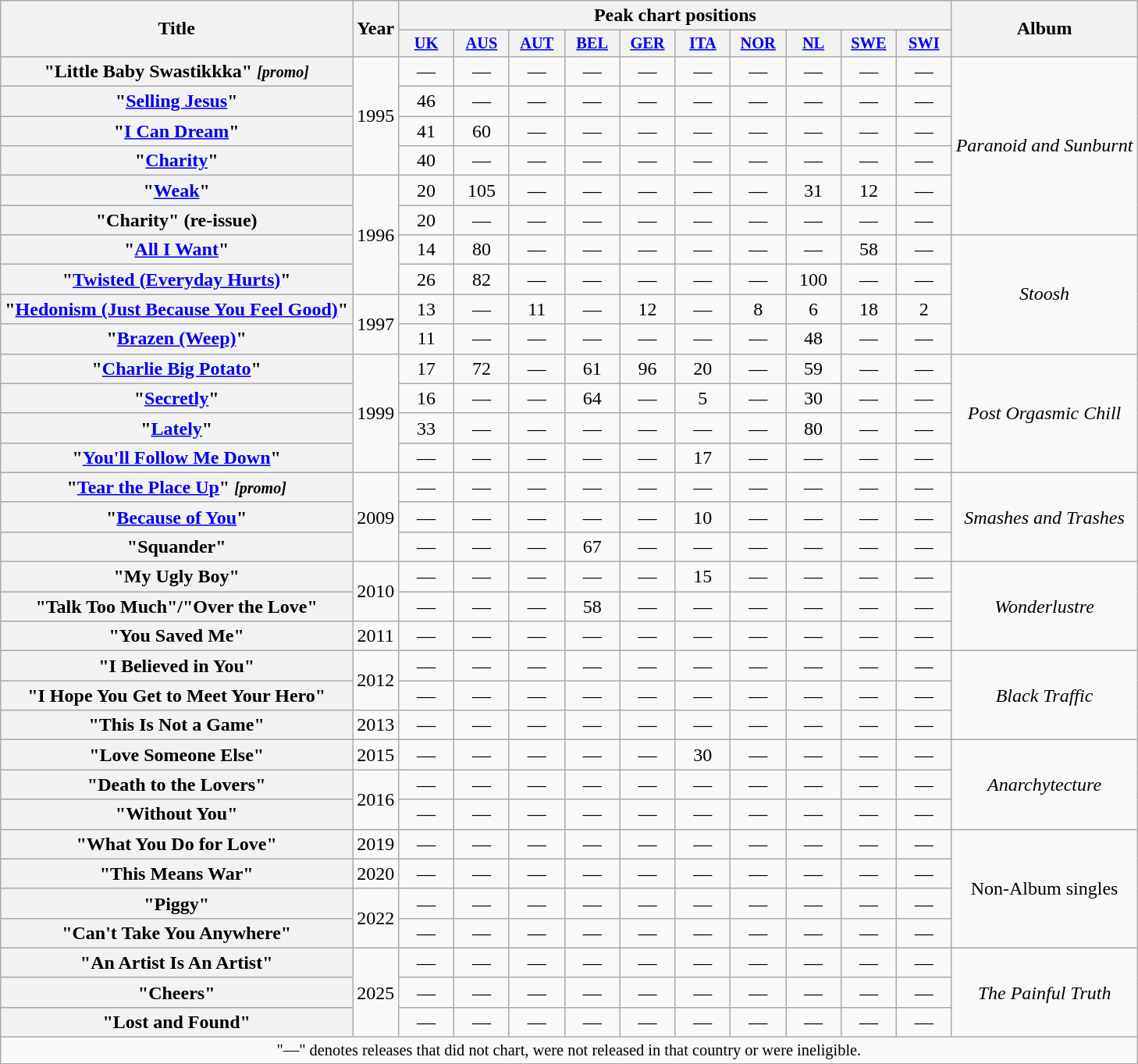<table class="wikitable plainrowheaders" style="text-align:center;">
<tr>
<th rowspan="2">Title</th>
<th rowspan="2">Year</th>
<th colspan="10">Peak chart positions</th>
<th rowspan="2">Album</th>
</tr>
<tr>
<th style="width:3em; font-size:85%"><a href='#'>UK</a><br></th>
<th style="width:3em; font-size:85%"><a href='#'>AUS</a><br></th>
<th style="width:3em; font-size:85%"><a href='#'>AUT</a><br></th>
<th style="width:3em; font-size:85%"><a href='#'>BEL</a><br></th>
<th style="width:3em; font-size:85%"><a href='#'>GER</a><br></th>
<th style="width:3em; font-size:85%"><a href='#'>ITA</a><br></th>
<th style="width:3em; font-size:85%"><a href='#'>NOR</a><br></th>
<th style="width:3em; font-size:85%"><a href='#'>NL</a><br></th>
<th style="width:3em; font-size:85%"><a href='#'>SWE</a><br></th>
<th style="width:3em; font-size:85%"><a href='#'>SWI</a><br></th>
</tr>
<tr>
<th scope="row">"Little Baby Swastikkka" <small><em>[promo]</em></small> </th>
<td rowspan="4">1995</td>
<td>—</td>
<td>—</td>
<td>—</td>
<td>—</td>
<td>—</td>
<td>—</td>
<td>—</td>
<td>—</td>
<td>—</td>
<td>—</td>
<td rowspan="6"><em>Paranoid and Sunburnt</em></td>
</tr>
<tr>
<th scope="row">"<a href='#'>Selling Jesus</a>"</th>
<td>46</td>
<td>—</td>
<td>—</td>
<td>—</td>
<td>—</td>
<td>—</td>
<td>—</td>
<td>—</td>
<td>—</td>
<td>—</td>
</tr>
<tr>
<th scope="row">"<a href='#'>I Can Dream</a>"</th>
<td>41</td>
<td>60</td>
<td>—</td>
<td>—</td>
<td>—</td>
<td>—</td>
<td>—</td>
<td>—</td>
<td>—</td>
<td>—</td>
</tr>
<tr>
<th scope="row">"<a href='#'>Charity</a>"</th>
<td>40</td>
<td>—</td>
<td>—</td>
<td>—</td>
<td>—</td>
<td>—</td>
<td>—</td>
<td>—</td>
<td>—</td>
<td>—</td>
</tr>
<tr>
<th scope="row">"<a href='#'>Weak</a>"</th>
<td rowspan="4">1996</td>
<td>20</td>
<td>105</td>
<td>—</td>
<td>—</td>
<td>—</td>
<td>—</td>
<td>—</td>
<td>31</td>
<td>12</td>
<td>—</td>
</tr>
<tr>
<th scope="row">"Charity" (re-issue)</th>
<td>20</td>
<td>—</td>
<td>—</td>
<td>—</td>
<td>—</td>
<td>—</td>
<td>—</td>
<td>—</td>
<td>—</td>
<td>—</td>
</tr>
<tr>
<th scope="row">"<a href='#'>All I Want</a>"</th>
<td>14</td>
<td>80</td>
<td>—</td>
<td>—</td>
<td>—</td>
<td>—</td>
<td>—</td>
<td>—</td>
<td>58</td>
<td>—</td>
<td rowspan="4"><em>Stoosh</em></td>
</tr>
<tr>
<th scope="row">"<a href='#'>Twisted (Everyday Hurts)</a>"</th>
<td>26</td>
<td>82</td>
<td>—</td>
<td>—</td>
<td>—</td>
<td>—</td>
<td>—</td>
<td>100</td>
<td>—</td>
<td>—</td>
</tr>
<tr>
<th scope="row">"<a href='#'>Hedonism (Just Because You Feel Good)</a>"</th>
<td rowspan="2">1997</td>
<td>13</td>
<td>—</td>
<td>11</td>
<td>—</td>
<td>12</td>
<td>—</td>
<td>8</td>
<td>6</td>
<td>18</td>
<td>2</td>
</tr>
<tr>
<th scope="row">"<a href='#'>Brazen (Weep)</a>"</th>
<td>11</td>
<td>—</td>
<td>—</td>
<td>—</td>
<td>—</td>
<td>—</td>
<td>—</td>
<td>48</td>
<td>—</td>
<td>—</td>
</tr>
<tr>
<th scope="row">"<a href='#'>Charlie Big Potato</a>"</th>
<td rowspan="4">1999</td>
<td>17</td>
<td>72</td>
<td>—</td>
<td>61</td>
<td>96</td>
<td>20</td>
<td>—</td>
<td>59</td>
<td>—</td>
<td>—</td>
<td rowspan="4"><em>Post Orgasmic Chill</em></td>
</tr>
<tr>
<th scope="row">"<a href='#'>Secretly</a>"</th>
<td>16</td>
<td>—</td>
<td>—</td>
<td>64</td>
<td>—</td>
<td>5</td>
<td>—</td>
<td>30</td>
<td>—</td>
<td>—</td>
</tr>
<tr>
<th scope="row">"<a href='#'>Lately</a>"</th>
<td>33</td>
<td>—</td>
<td>—</td>
<td>—</td>
<td>—</td>
<td>—</td>
<td>—</td>
<td>80</td>
<td>—</td>
<td>—</td>
</tr>
<tr>
<th scope="row">"<a href='#'>You'll Follow Me Down</a>"</th>
<td>—</td>
<td>—</td>
<td>—</td>
<td>—</td>
<td>—</td>
<td>17</td>
<td>—</td>
<td>—</td>
<td>—</td>
<td>—</td>
</tr>
<tr>
<th scope="row">"<a href='#'>Tear the Place Up</a>" <small><em>[promo]</em></small></th>
<td rowspan="3">2009</td>
<td>—</td>
<td>—</td>
<td>—</td>
<td>—</td>
<td>—</td>
<td>—</td>
<td>—</td>
<td>—</td>
<td>—</td>
<td>—</td>
<td rowspan="3"><em>Smashes and Trashes</em></td>
</tr>
<tr>
<th scope="row">"<a href='#'>Because of You</a>"</th>
<td>—</td>
<td>—</td>
<td>—</td>
<td>—</td>
<td>—</td>
<td>10</td>
<td>—</td>
<td>—</td>
<td>—</td>
<td>—</td>
</tr>
<tr>
<th scope="row">"Squander"</th>
<td>—</td>
<td>—</td>
<td>—</td>
<td>67</td>
<td>—</td>
<td>—</td>
<td>—</td>
<td>—</td>
<td>—</td>
<td>—</td>
</tr>
<tr>
<th scope="row">"My Ugly Boy"</th>
<td rowspan="2">2010</td>
<td>—</td>
<td>—</td>
<td>—</td>
<td>—</td>
<td>—</td>
<td>15</td>
<td>—</td>
<td>—</td>
<td>—</td>
<td>—</td>
<td rowspan="3"><em>Wonderlustre</em></td>
</tr>
<tr>
<th scope="row">"Talk Too Much"/"Over the Love"</th>
<td>—</td>
<td>—</td>
<td>—</td>
<td>58</td>
<td>—</td>
<td>—</td>
<td>—</td>
<td>—</td>
<td>—</td>
<td>—</td>
</tr>
<tr>
<th scope="row">"You Saved Me"</th>
<td>2011</td>
<td>—</td>
<td>—</td>
<td>—</td>
<td>—</td>
<td>—</td>
<td>—</td>
<td>—</td>
<td>—</td>
<td>—</td>
<td>—</td>
</tr>
<tr>
<th scope="row">"I Believed in You"</th>
<td rowspan="2">2012</td>
<td>—</td>
<td>—</td>
<td>—</td>
<td>—</td>
<td>—</td>
<td>—</td>
<td>—</td>
<td>—</td>
<td>—</td>
<td>—</td>
<td rowspan="3" align="center"><em>Black Traffic</em></td>
</tr>
<tr>
<th scope="row">"I Hope You Get to Meet Your Hero"</th>
<td>—</td>
<td>—</td>
<td>—</td>
<td>—</td>
<td>—</td>
<td>—</td>
<td>—</td>
<td>—</td>
<td>—</td>
<td>—</td>
</tr>
<tr>
<th scope="row">"This Is Not a Game"</th>
<td>2013</td>
<td>—</td>
<td>—</td>
<td>—</td>
<td>—</td>
<td>—</td>
<td>—</td>
<td>—</td>
<td>—</td>
<td>—</td>
<td>—</td>
</tr>
<tr>
<th scope="row">"Love Someone Else"</th>
<td>2015</td>
<td>—</td>
<td>—</td>
<td>—</td>
<td>—</td>
<td>—</td>
<td>30</td>
<td>—</td>
<td>—</td>
<td>—</td>
<td>—</td>
<td rowspan="3"><em>Anarchytecture</em></td>
</tr>
<tr>
<th scope="row">"Death to the Lovers"</th>
<td rowspan="2">2016</td>
<td>—</td>
<td>—</td>
<td>—</td>
<td>—</td>
<td>—</td>
<td>—</td>
<td>—</td>
<td>—</td>
<td>—</td>
<td>—</td>
</tr>
<tr>
<th scope="row">"Without You"</th>
<td>—</td>
<td>—</td>
<td>—</td>
<td>—</td>
<td>—</td>
<td>—</td>
<td>—</td>
<td>—</td>
<td>—</td>
<td>—</td>
</tr>
<tr>
<th scope="row">"What You Do for Love"</th>
<td>2019</td>
<td>—</td>
<td>—</td>
<td>—</td>
<td>—</td>
<td>—</td>
<td>—</td>
<td>—</td>
<td>—</td>
<td>—</td>
<td>—</td>
<td rowspan="4">Non-Album singles</td>
</tr>
<tr>
<th scope="row">"This Means War"</th>
<td>2020</td>
<td>—</td>
<td>—</td>
<td>—</td>
<td>—</td>
<td>—</td>
<td>—</td>
<td>—</td>
<td>—</td>
<td>—</td>
<td>—</td>
</tr>
<tr>
<th scope="row">"Piggy"</th>
<td rowspan="2">2022</td>
<td>—</td>
<td>—</td>
<td>—</td>
<td>—</td>
<td>—</td>
<td>—</td>
<td>—</td>
<td>—</td>
<td>—</td>
<td>—</td>
</tr>
<tr>
<th scope="row">"Can't Take You Anywhere"</th>
<td>—</td>
<td>—</td>
<td>—</td>
<td>—</td>
<td>—</td>
<td>—</td>
<td>—</td>
<td>—</td>
<td>—</td>
<td>—</td>
</tr>
<tr>
<th scope="row">"An Artist Is An Artist"</th>
<td rowspan="3">2025</td>
<td>—</td>
<td>—</td>
<td>—</td>
<td>—</td>
<td>—</td>
<td>—</td>
<td>—</td>
<td>—</td>
<td>—</td>
<td>—</td>
<td rowspan="3"><em>The Painful Truth</em></td>
</tr>
<tr>
<th scope="row">"Cheers"</th>
<td>—</td>
<td>—</td>
<td>—</td>
<td>—</td>
<td>—</td>
<td>—</td>
<td>—</td>
<td>—</td>
<td>—</td>
<td>—</td>
</tr>
<tr>
<th scope="row">"Lost and Found"</th>
<td>—</td>
<td>—</td>
<td>—</td>
<td>—</td>
<td>—</td>
<td>—</td>
<td>—</td>
<td>—</td>
<td>—</td>
<td>—</td>
</tr>
<tr>
<td colspan="13" style="font-size: 85%">"—" denotes releases that did not chart, were not released in that country or were ineligible.</td>
</tr>
</table>
